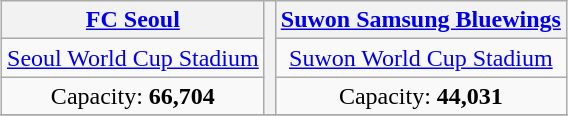<table class="wikitable" style="text-align:center; margin:0.5em auto;">
<tr>
<th><a href='#'>FC Seoul</a></th>
<th rowspan=3></th>
<th><a href='#'>Suwon Samsung Bluewings</a></th>
</tr>
<tr>
<td><a href='#'>Seoul World Cup Stadium</a></td>
<td><a href='#'>Suwon World Cup Stadium</a></td>
</tr>
<tr>
<td>Capacity: <strong>66,704</strong></td>
<td>Capacity: <strong>44,031</strong></td>
</tr>
<tr>
</tr>
</table>
